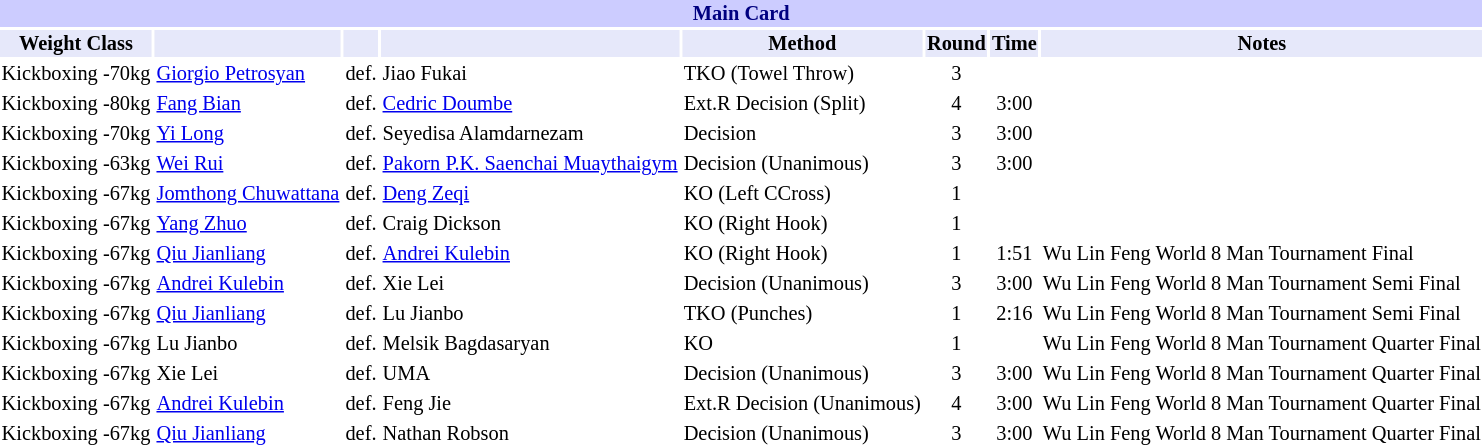<table class="toccolours" style="font-size: 85%;">
<tr>
<th colspan="8" style="background-color: #ccf; color: #000080; text-align: center;"><strong>Main Card</strong></th>
</tr>
<tr>
<th colspan="1" style="background-color: #E6E8FA; color: #000000; text-align: center;">Weight Class</th>
<th colspan="1" style="background-color: #E6E8FA; color: #000000; text-align: center;"></th>
<th colspan="1" style="background-color: #E6E8FA; color: #000000; text-align: center;"></th>
<th colspan="1" style="background-color: #E6E8FA; color: #000000; text-align: center;"></th>
<th colspan="1" style="background-color: #E6E8FA; color: #000000; text-align: center;">Method</th>
<th colspan="1" style="background-color: #E6E8FA; color: #000000; text-align: center;">Round</th>
<th colspan="1" style="background-color: #E6E8FA; color: #000000; text-align: center;">Time</th>
<th colspan="1" style="background-color: #E6E8FA; color: #000000; text-align: center;">Notes</th>
</tr>
<tr>
<td>Kickboxing -70kg</td>
<td> <a href='#'>Giorgio Petrosyan</a></td>
<td align=center>def.</td>
<td> Jiao Fukai</td>
<td>TKO (Towel Throw)</td>
<td align=center>3</td>
<td align=center></td>
<td></td>
</tr>
<tr>
<td>Kickboxing -80kg</td>
<td> <a href='#'>Fang Bian</a></td>
<td align=center>def.</td>
<td> <a href='#'>Cedric Doumbe</a></td>
<td>Ext.R Decision (Split)</td>
<td align=center>4</td>
<td align=center>3:00</td>
<td></td>
</tr>
<tr>
<td>Kickboxing -70kg</td>
<td> <a href='#'>Yi Long</a></td>
<td align=center>def.</td>
<td> Seyedisa Alamdarnezam</td>
<td>Decision</td>
<td align=center>3</td>
<td align=center>3:00</td>
<td></td>
</tr>
<tr>
<td>Kickboxing -63kg</td>
<td> <a href='#'>Wei Rui</a></td>
<td align=center>def.</td>
<td> <a href='#'>Pakorn P.K. Saenchai Muaythaigym</a></td>
<td>Decision (Unanimous)</td>
<td align=center>3</td>
<td align=center>3:00</td>
<td></td>
</tr>
<tr>
<td>Kickboxing -67kg</td>
<td> <a href='#'>Jomthong Chuwattana</a></td>
<td align=center>def.</td>
<td> <a href='#'>Deng Zeqi</a></td>
<td>KO (Left CCross)</td>
<td align=center>1</td>
<td align=center></td>
<td></td>
</tr>
<tr>
<td>Kickboxing -67kg</td>
<td> <a href='#'>Yang Zhuo</a></td>
<td align=center>def.</td>
<td> Craig Dickson</td>
<td>KO (Right Hook)</td>
<td align=center>1</td>
<td align=center></td>
<td></td>
</tr>
<tr>
<td>Kickboxing -67kg</td>
<td> <a href='#'>Qiu Jianliang</a></td>
<td align=center>def.</td>
<td> <a href='#'>Andrei Kulebin</a></td>
<td>KO (Right Hook)</td>
<td align=center>1</td>
<td align=center>1:51</td>
<td>Wu Lin Feng World 8 Man Tournament Final</td>
</tr>
<tr>
<td>Kickboxing -67kg</td>
<td> <a href='#'>Andrei Kulebin</a></td>
<td align=center>def.</td>
<td> Xie Lei</td>
<td>Decision (Unanimous)</td>
<td align=center>3</td>
<td align=center>3:00</td>
<td>Wu Lin Feng World 8 Man Tournament Semi Final</td>
</tr>
<tr>
<td>Kickboxing -67kg</td>
<td> <a href='#'>Qiu Jianliang</a></td>
<td align=center>def.</td>
<td> Lu Jianbo</td>
<td>TKO (Punches)</td>
<td align=center>1</td>
<td align=center>2:16</td>
<td>Wu Lin Feng World 8 Man Tournament Semi Final</td>
</tr>
<tr>
<td>Kickboxing -67kg</td>
<td> Lu Jianbo</td>
<td align=center>def.</td>
<td> Melsik Bagdasaryan</td>
<td>KO</td>
<td align=center>1</td>
<td align=center></td>
<td>Wu Lin Feng World 8 Man Tournament Quarter Final</td>
</tr>
<tr>
<td>Kickboxing -67kg</td>
<td> Xie Lei</td>
<td align=center>def.</td>
<td> UMA</td>
<td>Decision (Unanimous)</td>
<td align=center>3</td>
<td align=center>3:00</td>
<td>Wu Lin Feng World 8 Man Tournament Quarter Final</td>
</tr>
<tr>
<td>Kickboxing -67kg</td>
<td> <a href='#'>Andrei Kulebin</a></td>
<td align=center>def.</td>
<td> Feng Jie</td>
<td>Ext.R Decision (Unanimous)</td>
<td align=center>4</td>
<td align=center>3:00</td>
<td>Wu Lin Feng World 8 Man Tournament Quarter Final</td>
</tr>
<tr>
<td>Kickboxing -67kg</td>
<td> <a href='#'>Qiu Jianliang</a></td>
<td align=center>def.</td>
<td> Nathan Robson</td>
<td>Decision (Unanimous)</td>
<td align=center>3</td>
<td align=center>3:00</td>
<td>Wu Lin Feng World 8 Man Tournament Quarter Final</td>
</tr>
</table>
